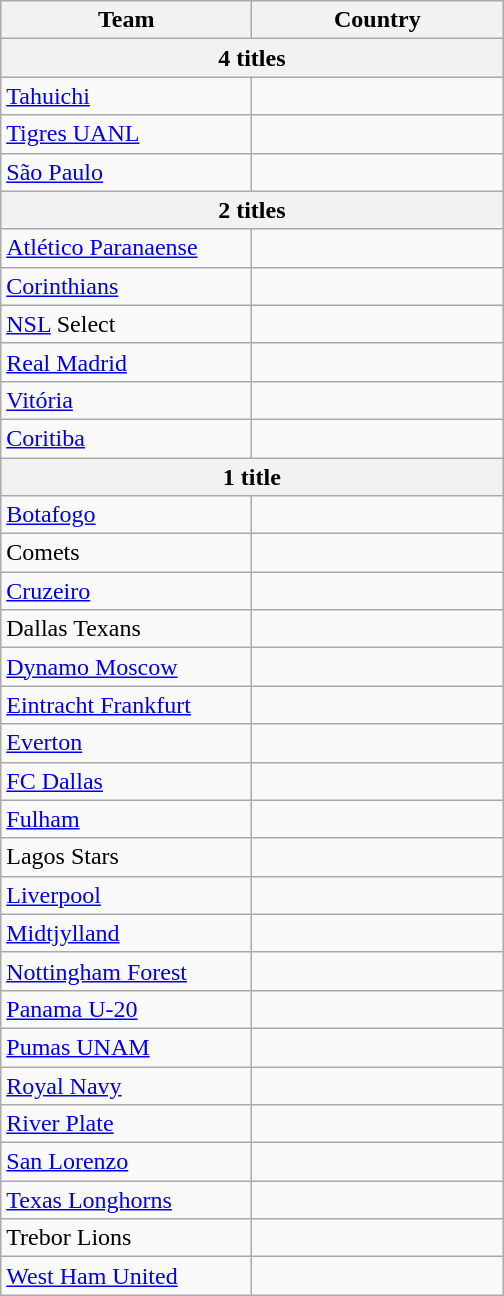<table class="wikitable" style="text-align:left;">
<tr>
<th width=160>Team</th>
<th width=160>Country</th>
</tr>
<tr>
<th colspan=2><strong>4 titles</strong></th>
</tr>
<tr>
<td><a href='#'>Tahuichi</a></td>
<td></td>
</tr>
<tr>
<td><a href='#'>Tigres UANL</a></td>
<td></td>
</tr>
<tr>
<td><a href='#'>São Paulo</a></td>
<td></td>
</tr>
<tr>
<th colspan=2><strong>2 titles</strong></th>
</tr>
<tr>
<td><a href='#'>Atlético Paranaense</a></td>
<td></td>
</tr>
<tr>
<td><a href='#'>Corinthians</a></td>
<td></td>
</tr>
<tr>
<td><a href='#'>NSL</a> Select</td>
<td></td>
</tr>
<tr>
<td><a href='#'>Real Madrid</a></td>
<td></td>
</tr>
<tr>
<td><a href='#'>Vitória</a></td>
<td></td>
</tr>
<tr>
<td><a href='#'>Coritiba</a></td>
<td></td>
</tr>
<tr>
<th colspan=2><strong>1 title</strong></th>
</tr>
<tr>
<td><a href='#'>Botafogo</a></td>
<td></td>
</tr>
<tr>
<td>Comets</td>
<td></td>
</tr>
<tr>
<td><a href='#'>Cruzeiro</a></td>
<td></td>
</tr>
<tr>
<td>Dallas Texans</td>
<td></td>
</tr>
<tr>
<td><a href='#'>Dynamo Moscow</a></td>
<td></td>
</tr>
<tr>
<td><a href='#'>Eintracht Frankfurt</a></td>
<td></td>
</tr>
<tr>
<td><a href='#'>Everton</a></td>
<td></td>
</tr>
<tr>
<td><a href='#'>FC Dallas</a></td>
<td></td>
</tr>
<tr>
<td><a href='#'>Fulham</a></td>
<td></td>
</tr>
<tr>
<td>Lagos Stars</td>
<td></td>
</tr>
<tr>
<td><a href='#'>Liverpool</a></td>
<td></td>
</tr>
<tr>
<td><a href='#'>Midtjylland</a></td>
<td></td>
</tr>
<tr>
<td><a href='#'>Nottingham Forest</a></td>
<td></td>
</tr>
<tr>
<td><a href='#'>Panama U-20</a></td>
<td></td>
</tr>
<tr>
<td><a href='#'>Pumas UNAM</a></td>
<td></td>
</tr>
<tr>
<td><a href='#'>Royal Navy</a></td>
<td></td>
</tr>
<tr>
<td><a href='#'>River Plate</a></td>
<td></td>
</tr>
<tr>
<td><a href='#'>San Lorenzo</a></td>
<td></td>
</tr>
<tr>
<td><a href='#'>Texas Longhorns</a></td>
<td></td>
</tr>
<tr>
<td>Trebor Lions</td>
<td></td>
</tr>
<tr>
<td><a href='#'>West Ham United</a></td>
<td></td>
</tr>
</table>
